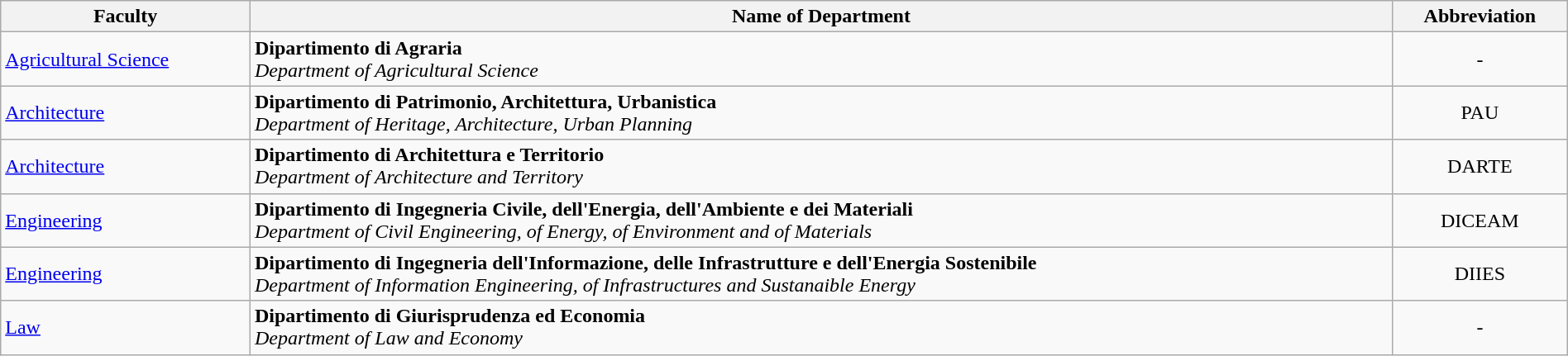<table class="wikitable sortable"  style="width:100%; margin-left:0.5em; margin-bottom:0.5em;">
<tr>
<th>Faculty</th>
<th>Name of Department</th>
<th>Abbreviation</th>
</tr>
<tr>
<td align=left><a href='#'>Agricultural Science</a></td>
<td align=left><strong>Dipartimento di Agraria</strong><br><em>Department of Agricultural Science</em></td>
<td align=center>-</td>
</tr>
<tr>
<td align=left><a href='#'>Architecture</a></td>
<td align=left><strong>Dipartimento di Patrimonio, Architettura, Urbanistica</strong><br><em>Department of Heritage, Architecture, Urban Planning</em></td>
<td align=center>PAU</td>
</tr>
<tr>
<td align=left><a href='#'>Architecture</a></td>
<td align=left><strong>Dipartimento di Architettura e Territorio</strong><br><em>Department of Architecture and Territory</em></td>
<td align=center>DARTE</td>
</tr>
<tr>
<td align=left><a href='#'>Engineering</a></td>
<td align=left><strong>Dipartimento di Ingegneria Civile, dell'Energia, dell'Ambiente e dei Materiali</strong><br><em>Department of Civil Engineering, of Energy, of Environment and of Materials</em></td>
<td align=center>DICEAM</td>
</tr>
<tr>
<td align=left><a href='#'>Engineering</a></td>
<td align=left><strong>Dipartimento di Ingegneria dell'Informazione, delle Infrastrutture e dell'Energia Sostenibile</strong><br><em>Department of Information Engineering, of Infrastructures and Sustanaible Energy</em></td>
<td align=center>DIIES</td>
</tr>
<tr>
<td align=left><a href='#'>Law</a></td>
<td align=left><strong>Dipartimento di Giurisprudenza ed Economia</strong><br><em>Department of Law and Economy</em></td>
<td align=center>-</td>
</tr>
</table>
